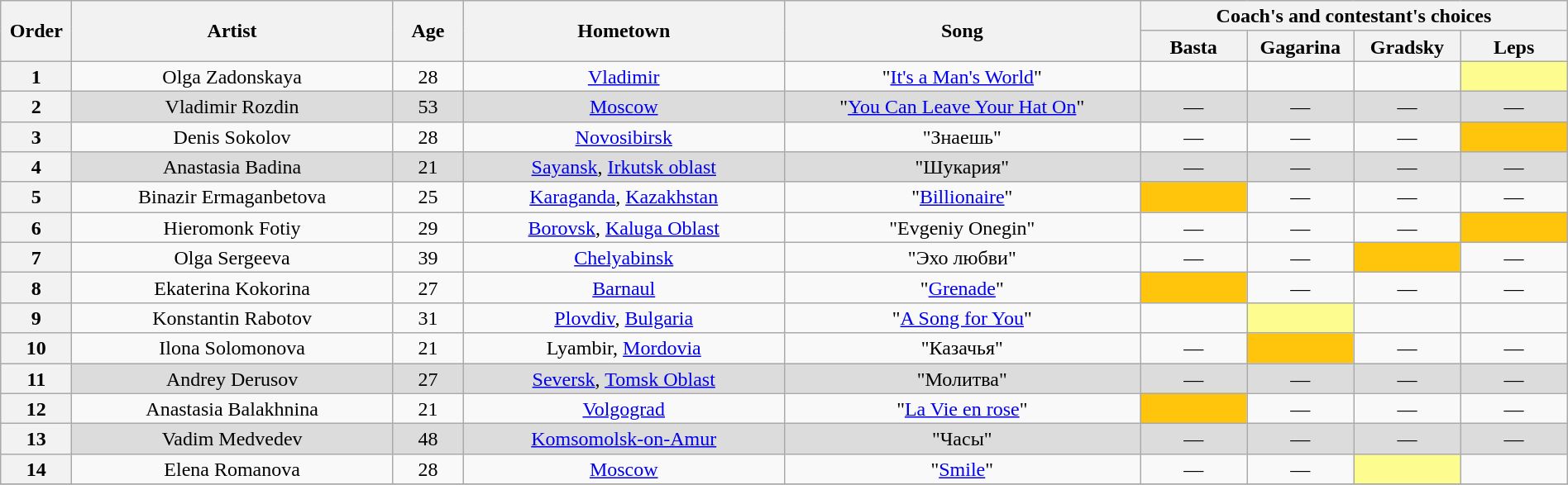<table class="wikitable" style="text-align:center; line-height:17px; width:100%;">
<tr>
<th scope="col" rowspan="2" style="width:04%;">Order</th>
<th scope="col" rowspan="2" style="width:18%;">Artist</th>
<th scope="col" rowspan="2" style="width:04%;">Age</th>
<th scope="col" rowspan="2" style="width:18%;">Hometown</th>
<th scope="col" rowspan="2" style="width:20%;">Song</th>
<th scope="col" colspan="4" style="width:24%;">Coach's and contestant's choices</th>
</tr>
<tr>
<th style="width:06%;">Basta</th>
<th style="width:06%;">Gagarina</th>
<th style="width:06%;">Gradsky</th>
<th style="width:06%;">Leps</th>
</tr>
<tr>
<th>1</th>
<td>Olga Zadonskaya</td>
<td>28</td>
<td><a href='#'>Vladimir</a></td>
<td>"<a href='#'>It's a Man's World</a>"</td>
<td><strong></strong></td>
<td><strong></strong></td>
<td><strong></strong></td>
<td style="background:#fdfc8f;"><strong></strong></td>
</tr>
<tr style="background:#DCDCDC;">
<th>2</th>
<td>Vladimir Rozdin</td>
<td>53</td>
<td><a href='#'>Moscow</a></td>
<td>"<a href='#'>You Can Leave Your Hat On</a>"</td>
<td>—</td>
<td>—</td>
<td>—</td>
<td>—</td>
</tr>
<tr>
<th>3</th>
<td>Denis Sokolov</td>
<td>28</td>
<td><a href='#'>Novosibirsk</a></td>
<td>"Знаешь"</td>
<td>—</td>
<td>—</td>
<td>—</td>
<td style="background:#FFC40C;"><strong></strong></td>
</tr>
<tr style="background:#DCDCDC;">
<th>4</th>
<td>Anastasia Badina</td>
<td>21</td>
<td><a href='#'>Sayansk</a>, <a href='#'>Irkutsk oblast</a></td>
<td>"Шукария"</td>
<td>—</td>
<td>—</td>
<td>—</td>
<td>—</td>
</tr>
<tr>
<th>5</th>
<td>Binazir Ermaganbetova</td>
<td>25</td>
<td><a href='#'>Karaganda</a>, <a href='#'>Kazakhstan</a></td>
<td>"<a href='#'>Billionaire</a>"</td>
<td style="background:#FFC40C;"><strong></strong></td>
<td>—</td>
<td>—</td>
<td>—</td>
</tr>
<tr>
<th>6</th>
<td>Hieromonk Fotiy</td>
<td>29</td>
<td><a href='#'>Borovsk</a>, <a href='#'>Kaluga Oblast</a></td>
<td>"Evgeniy Onegin"</td>
<td>—</td>
<td>—</td>
<td>—</td>
<td style="background:#FFC40C;"><strong></strong></td>
</tr>
<tr>
<th>7</th>
<td>Olga Sergeeva</td>
<td>39</td>
<td><a href='#'>Chelyabinsk</a></td>
<td>"Эхо любви"</td>
<td>—</td>
<td>—</td>
<td style="background:#FFC40C;"><strong></strong></td>
<td>—</td>
</tr>
<tr>
<th>8</th>
<td>Ekaterina Kokorina</td>
<td>27</td>
<td><a href='#'>Barnaul</a></td>
<td>"<a href='#'>Grenade</a>"</td>
<td style="background:#FFC40C;"><strong></strong></td>
<td>—</td>
<td>—</td>
<td>—</td>
</tr>
<tr>
<th>9</th>
<td>Konstantin Rabotov</td>
<td>31</td>
<td><a href='#'>Plovdiv</a>, <a href='#'>Bulgaria</a></td>
<td>"<a href='#'>A Song for You</a>"</td>
<td><strong></strong></td>
<td style="background:#fdfc8f;"><strong></strong></td>
<td><strong></strong></td>
<td><strong></strong></td>
</tr>
<tr>
<th>10</th>
<td>Ilona Solomonova</td>
<td>21</td>
<td>Lyambir, <a href='#'>Mordovia</a></td>
<td>"Казачья"</td>
<td>—</td>
<td style="background:#FFC40C;"><strong></strong></td>
<td>—</td>
<td>—</td>
</tr>
<tr style="background:#DCDCDC;">
<th>11</th>
<td>Andrey Derusov</td>
<td>27</td>
<td><a href='#'>Seversk</a>, <a href='#'>Tomsk Oblast</a></td>
<td>"Молитва"</td>
<td>—</td>
<td>—</td>
<td>—</td>
<td>—</td>
</tr>
<tr>
<th>12</th>
<td>Anastasia Balakhnina</td>
<td>21</td>
<td><a href='#'>Volgograd</a></td>
<td>"<a href='#'>La Vie en rose</a>"</td>
<td style="background:#FFC40C;"><strong></strong></td>
<td>—</td>
<td>—</td>
<td>—</td>
</tr>
<tr style="background:#DCDCDC;">
<th>13</th>
<td>Vadim Medvedev</td>
<td>48</td>
<td><a href='#'>Komsomolsk-on-Amur</a></td>
<td>"Часы"</td>
<td>—</td>
<td>—</td>
<td>—</td>
<td>—</td>
</tr>
<tr>
<th>14</th>
<td>Elena Romanova</td>
<td>28</td>
<td><a href='#'>Moscow</a></td>
<td>"<a href='#'>Smile</a>"</td>
<td>—</td>
<td>—</td>
<td style="background:#fdfc8f;"><strong></strong></td>
<td><strong></strong></td>
</tr>
<tr>
</tr>
</table>
